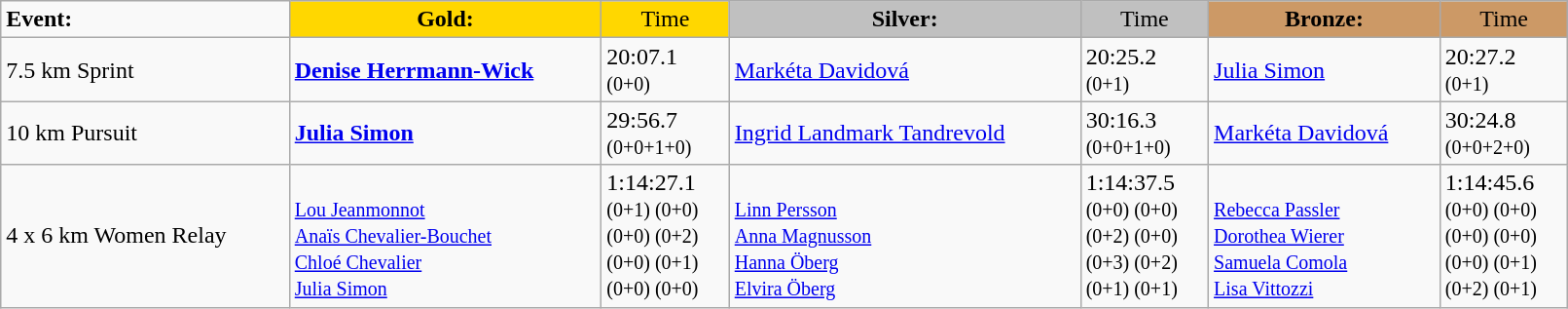<table class="wikitable" width=85%>
<tr>
<td><strong>Event:</strong></td>
<td style="text-align:center;background-color:gold;"><strong>Gold:</strong></td>
<td style="text-align:center;background-color:gold;">Time</td>
<td style="text-align:center;background-color:silver;"><strong>Silver:</strong></td>
<td style="text-align:center;background-color:silver;">Time</td>
<td style="text-align:center;background-color:#CC9966;"><strong>Bronze:</strong></td>
<td style="text-align:center;background-color:#CC9966;">Time</td>
</tr>
<tr>
<td>7.5 km Sprint<br></td>
<td><strong><a href='#'>Denise Herrmann-Wick</a></strong><br><small></small></td>
<td>20:07.1<br><small>(0+0)</small></td>
<td><a href='#'>Markéta Davidová</a><br><small></small></td>
<td>20:25.2<br><small>(0+1)</small></td>
<td><a href='#'>Julia Simon</a><br><small></small></td>
<td>20:27.2<br><small>(0+1)</small></td>
</tr>
<tr>
<td>10 km Pursuit<br></td>
<td><strong><a href='#'>Julia Simon</a></strong><br><small></small></td>
<td>29:56.7<br><small>(0+0+1+0)</small></td>
<td><a href='#'>Ingrid Landmark Tandrevold</a><br><small></small></td>
<td>30:16.3<br><small>(0+0+1+0)</small></td>
<td><a href='#'>Markéta Davidová</a><br><small></small></td>
<td>30:24.8<br><small>(0+0+2+0)</small></td>
</tr>
<tr>
<td>4 x 6 km Women Relay<br></td>
<td><strong></strong><br><small><a href='#'>Lou Jeanmonnot</a><br><a href='#'>Anaïs Chevalier-Bouchet</a><br><a href='#'>Chloé Chevalier</a><br><a href='#'>Julia Simon</a></small></td>
<td>1:14:27.1<br><small>(0+1) (0+0)<br>(0+0) (0+2)<br>(0+0) (0+1)<br>(0+0) (0+0)<br></small></td>
<td><br><small><a href='#'>Linn Persson</a><br><a href='#'>Anna Magnusson</a><br><a href='#'>Hanna Öberg</a><br><a href='#'>Elvira Öberg</a></small></td>
<td>1:14:37.5<br><small>(0+0) (0+0)<br>(0+2) (0+0)<br>(0+3) (0+2)<br>(0+1) (0+1)<br></small></td>
<td><br><small><a href='#'>Rebecca Passler</a><br><a href='#'>Dorothea Wierer</a><br><a href='#'>Samuela Comola</a><br><a href='#'>Lisa Vittozzi</a></small></td>
<td>1:14:45.6<br><small>(0+0) (0+0)<br>(0+0) (0+0)<br>(0+0) (0+1)<br>(0+2) (0+1)</small></td>
</tr>
</table>
